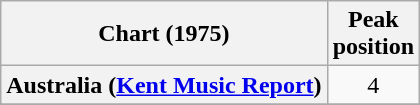<table class="wikitable plainrowheaders sortable" style="text-align:center">
<tr>
<th scope=col>Chart (1975)</th>
<th scope=col>Peak<br>position</th>
</tr>
<tr>
<th scope=row>Australia (<a href='#'>Kent Music Report</a>)</th>
<td>4</td>
</tr>
<tr>
</tr>
<tr>
</tr>
<tr>
</tr>
<tr>
</tr>
<tr>
</tr>
<tr>
</tr>
<tr>
</tr>
</table>
